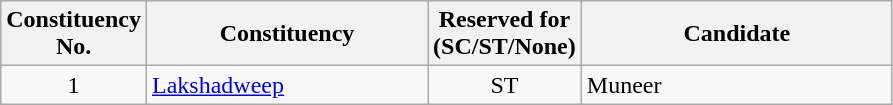<table class= "wikitable sortable">
<tr>
<th>Constituency <br> No.</th>
<th style="width:180px;">Constituency</th>
<th>Reserved for <br> (SC/ST/None)</th>
<th style="width:200px;">Candidate </th>
</tr>
<tr>
<td style="text-align:center;">1</td>
<td><a href='#'>Lakshadweep</a></td>
<td style="text-align:center;">ST</td>
<td>Muneer</td>
</tr>
</table>
